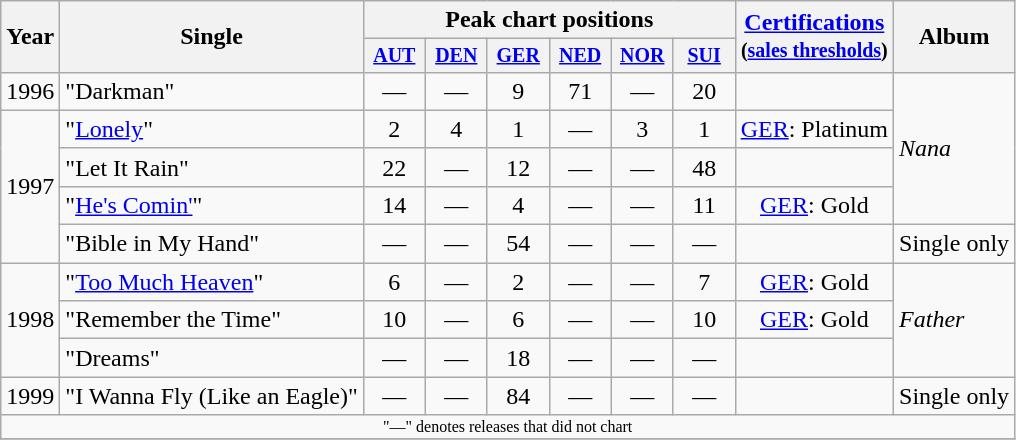<table class="wikitable" style="text-align:center;">
<tr>
<th rowspan="2">Year</th>
<th rowspan="2">Single</th>
<th colspan="6">Peak chart positions</th>
<th rowspan="2"><a href='#'>Certifications</a><br><small>(<a href='#'>sales thresholds</a>)</small></th>
<th rowspan="2">Album</th>
</tr>
<tr style="font-size:smaller;">
<th width="35"><a href='#'>AUT</a><br></th>
<th width="35"><a href='#'>DEN</a><br></th>
<th width="35"><a href='#'>GER</a><br></th>
<th width="35"><a href='#'>NED</a><br></th>
<th width="35"><a href='#'>NOR</a><br></th>
<th width="35"><a href='#'>SUI</a><br></th>
</tr>
<tr>
<td>1996</td>
<td align="left">"Darkman"</td>
<td>—</td>
<td>—</td>
<td>9</td>
<td>71</td>
<td>—</td>
<td>20</td>
<td></td>
<td align="left" rowspan="4"><em>Nana</em></td>
</tr>
<tr>
<td rowspan="4">1997</td>
<td align="left">"<a href='#'>Lonely</a>"</td>
<td>2</td>
<td>4</td>
<td>1</td>
<td>—</td>
<td>3</td>
<td>1</td>
<td><a href='#'>GER</a>: Platinum</td>
</tr>
<tr>
<td align="left">"Let It Rain"</td>
<td>22</td>
<td>—</td>
<td>12</td>
<td>—</td>
<td>—</td>
<td>48</td>
<td></td>
</tr>
<tr>
<td align="left">"<a href='#'>He's Comin'</a>"</td>
<td>14</td>
<td>—</td>
<td>4</td>
<td>—</td>
<td>—</td>
<td>11</td>
<td><a href='#'>GER</a>: Gold</td>
</tr>
<tr>
<td align="left">"Bible in My Hand"</td>
<td>—</td>
<td>—</td>
<td>54</td>
<td>—</td>
<td>—</td>
<td>—</td>
<td></td>
<td align="left">Single only</td>
</tr>
<tr>
<td rowspan=3>1998</td>
<td align="left">"<a href='#'>Too Much Heaven</a>"</td>
<td>6</td>
<td>—</td>
<td>2</td>
<td>—</td>
<td>—</td>
<td>7</td>
<td><a href='#'>GER</a>: Gold</td>
<td align="left" rowspan="3"><em>Father</em></td>
</tr>
<tr>
<td align="left">"Remember the Time"</td>
<td>10</td>
<td>—</td>
<td>6</td>
<td>—</td>
<td>—</td>
<td>10</td>
<td><a href='#'>GER</a>: Gold</td>
</tr>
<tr>
<td align="left">"Dreams"</td>
<td>—</td>
<td>—</td>
<td>18</td>
<td>—</td>
<td>—</td>
<td>—</td>
<td></td>
</tr>
<tr>
<td>1999</td>
<td align="left">"I Wanna Fly (Like an Eagle)"</td>
<td>—</td>
<td>—</td>
<td>84</td>
<td>—</td>
<td>—</td>
<td>—</td>
<td></td>
<td align="left">Single only</td>
</tr>
<tr>
<td colspan="15" style="font-size:8pt">"—" denotes releases that did not chart</td>
</tr>
<tr>
</tr>
</table>
